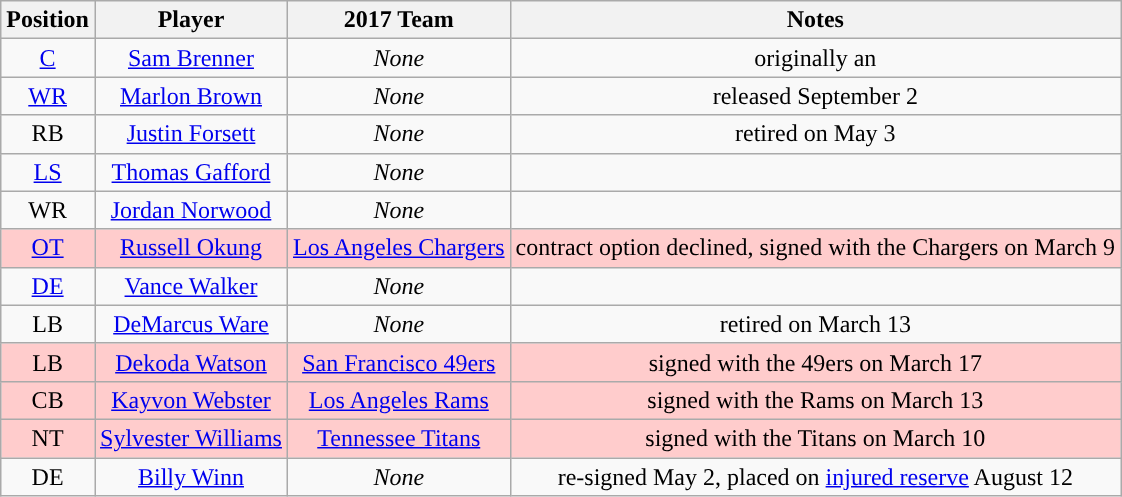<table class="wikitable" style="text-align:center">
<tr>
<th>Position</th>
<th>Player</th>
<th>2017 Team</th>
<th>Notes</th>
</tr>
<tr style="background:#">
<td><a href='#'>C</a></td>
<td><a href='#'>Sam Brenner</a></td>
<td><em>None</em></td>
<td>originally an </td>
</tr>
<tr>
<td><a href='#'>WR</a></td>
<td><a href='#'>Marlon Brown</a></td>
<td><em>None</em></td>
<td>released September 2</td>
</tr>
<tr style="background:#">
<td>RB</td>
<td><a href='#'>Justin Forsett</a></td>
<td><em>None</em></td>
<td>retired on May 3</td>
</tr>
<tr style="background:#">
<td><a href='#'>LS</a></td>
<td><a href='#'>Thomas Gafford</a></td>
<td><em>None</em></td>
<td></td>
</tr>
<tr style="background:#">
<td>WR</td>
<td><a href='#'>Jordan Norwood</a></td>
<td><em>None</em></td>
<td></td>
</tr>
<tr style="background:#fcc">
<td><a href='#'>OT</a></td>
<td><a href='#'>Russell Okung</a></td>
<td><a href='#'>Los Angeles Chargers</a></td>
<td>contract option declined, signed with the Chargers on March 9</td>
</tr>
<tr style="background:#">
<td><a href='#'>DE</a></td>
<td><a href='#'>Vance Walker</a></td>
<td><em>None</em></td>
<td></td>
</tr>
<tr>
<td>LB</td>
<td><a href='#'>DeMarcus Ware</a></td>
<td><em>None</em></td>
<td>retired on March 13</td>
</tr>
<tr style="background:#fcc">
<td>LB</td>
<td><a href='#'>Dekoda Watson</a></td>
<td><a href='#'>San Francisco 49ers</a></td>
<td>signed with the 49ers on March 17</td>
</tr>
<tr style="background:#fcc">
<td>CB</td>
<td><a href='#'>Kayvon Webster</a></td>
<td><a href='#'>Los Angeles Rams</a></td>
<td>signed with the Rams on March 13</td>
</tr>
<tr style="background:#fcc">
<td>NT</td>
<td><a href='#'>Sylvester Williams</a></td>
<td><a href='#'>Tennessee Titans</a></td>
<td>signed with the Titans on March 10</td>
</tr>
<tr>
<td>DE</td>
<td><a href='#'>Billy Winn</a></td>
<td><em>None</em></td>
<td>re-signed May 2, placed on <a href='#'>injured reserve</a> August 12</td>
</tr>
</table>
